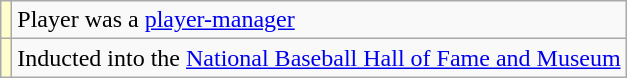<table class="wikitable plainrowheaders">
<tr>
<th scope="row" style="background-color:#ffffcc"></th>
<td>Player was a <a href='#'>player-manager</a></td>
</tr>
<tr>
<th scope="row" style="background-color:#ffffcc"></th>
<td>Inducted into the <a href='#'>National Baseball Hall of Fame and Museum</a></td>
</tr>
</table>
